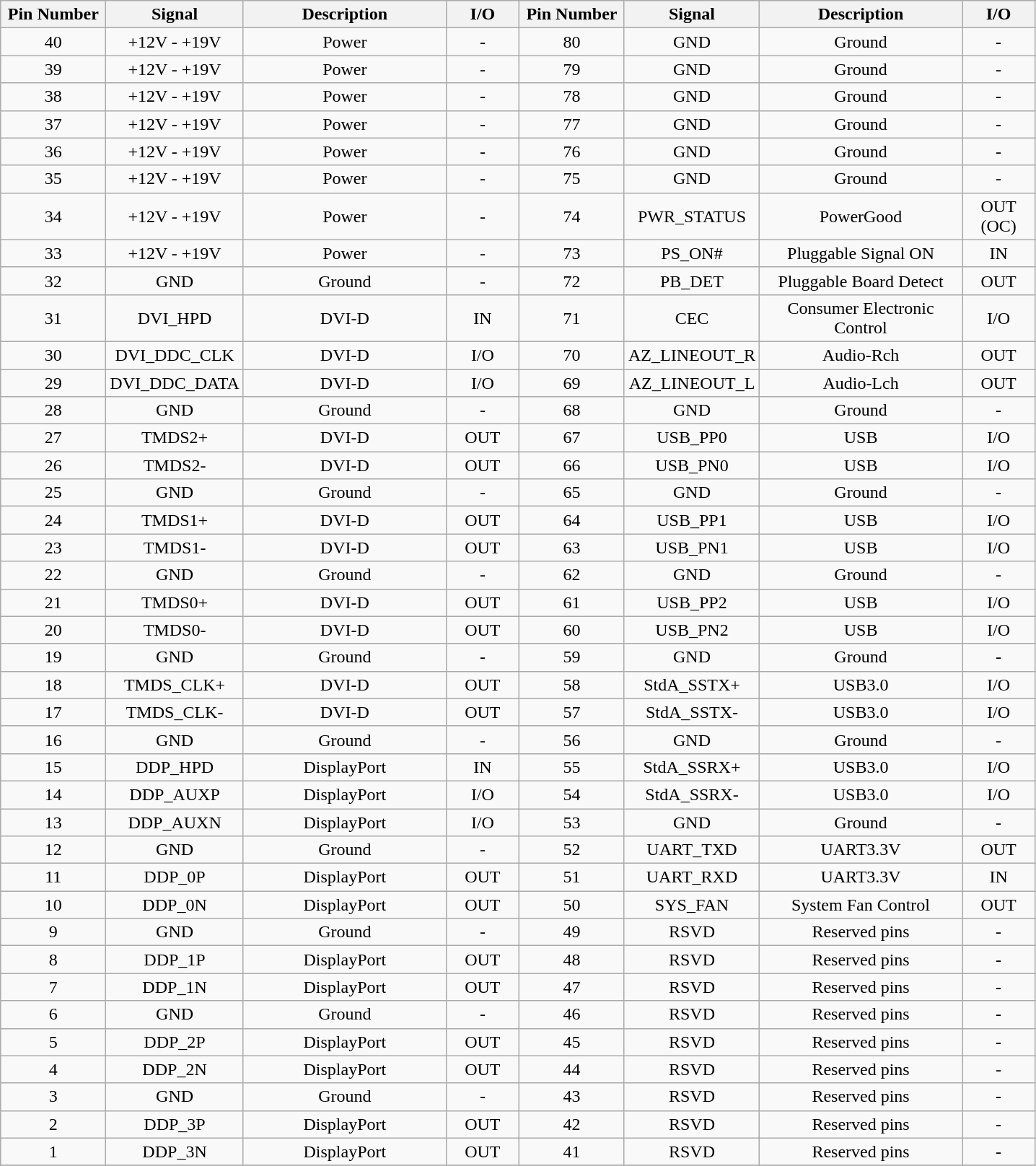<table class="wikitable" style="text-align: center;">
<tr>
<th width="90">Pin Number</th>
<th width="90">Signal</th>
<th width="180">Description</th>
<th width="60">I/O</th>
<th width="90">Pin Number</th>
<th width="90">Signal</th>
<th width="180">Description</th>
<th width="60">I/O</th>
</tr>
<tr>
<td>40</td>
<td>+12V - +19V</td>
<td>Power</td>
<td>-</td>
<td>80</td>
<td>GND</td>
<td>Ground</td>
<td>-</td>
</tr>
<tr>
<td>39</td>
<td>+12V - +19V</td>
<td>Power</td>
<td>-</td>
<td>79</td>
<td>GND</td>
<td>Ground</td>
<td>-</td>
</tr>
<tr>
<td>38</td>
<td>+12V - +19V</td>
<td>Power</td>
<td>-</td>
<td>78</td>
<td>GND</td>
<td>Ground</td>
<td>-</td>
</tr>
<tr>
<td>37</td>
<td>+12V - +19V</td>
<td>Power</td>
<td>-</td>
<td>77</td>
<td>GND</td>
<td>Ground</td>
<td>-</td>
</tr>
<tr>
<td>36</td>
<td>+12V - +19V</td>
<td>Power</td>
<td>-</td>
<td>76</td>
<td>GND</td>
<td>Ground</td>
<td>-</td>
</tr>
<tr>
<td>35</td>
<td>+12V - +19V</td>
<td>Power</td>
<td>-</td>
<td>75</td>
<td>GND</td>
<td>Ground</td>
<td>-</td>
</tr>
<tr>
<td>34</td>
<td>+12V - +19V</td>
<td>Power</td>
<td>-</td>
<td>74</td>
<td>PWR_STATUS</td>
<td>PowerGood</td>
<td>OUT (OC)</td>
</tr>
<tr>
<td>33</td>
<td>+12V - +19V</td>
<td>Power</td>
<td>-</td>
<td>73</td>
<td>PS_ON#</td>
<td>Pluggable Signal ON</td>
<td>IN</td>
</tr>
<tr>
<td>32</td>
<td>GND</td>
<td>Ground</td>
<td>-</td>
<td>72</td>
<td>PB_DET</td>
<td>Pluggable Board Detect</td>
<td>OUT</td>
</tr>
<tr>
<td>31</td>
<td>DVI_HPD</td>
<td>DVI-D</td>
<td>IN</td>
<td>71</td>
<td>CEC</td>
<td>Consumer Electronic Control</td>
<td>I/O</td>
</tr>
<tr>
<td>30</td>
<td>DVI_DDC_CLK</td>
<td>DVI-D</td>
<td>I/O</td>
<td>70</td>
<td>AZ_LINEOUT_R</td>
<td>Audio-Rch</td>
<td>OUT</td>
</tr>
<tr>
<td>29</td>
<td>DVI_DDC_DATA</td>
<td>DVI-D</td>
<td>I/O</td>
<td>69</td>
<td>AZ_LINEOUT_L</td>
<td>Audio-Lch</td>
<td>OUT</td>
</tr>
<tr>
<td>28</td>
<td>GND</td>
<td>Ground</td>
<td>-</td>
<td>68</td>
<td>GND</td>
<td>Ground</td>
<td>-</td>
</tr>
<tr>
<td>27</td>
<td>TMDS2+</td>
<td>DVI-D</td>
<td>OUT</td>
<td>67</td>
<td>USB_PP0</td>
<td>USB</td>
<td>I/O</td>
</tr>
<tr>
<td>26</td>
<td>TMDS2-</td>
<td>DVI-D</td>
<td>OUT</td>
<td>66</td>
<td>USB_PN0</td>
<td>USB</td>
<td>I/O</td>
</tr>
<tr>
<td>25</td>
<td>GND</td>
<td>Ground</td>
<td>-</td>
<td>65</td>
<td>GND</td>
<td>Ground</td>
<td>-</td>
</tr>
<tr>
<td>24</td>
<td>TMDS1+</td>
<td>DVI-D</td>
<td>OUT</td>
<td>64</td>
<td>USB_PP1</td>
<td>USB</td>
<td>I/O</td>
</tr>
<tr>
<td>23</td>
<td>TMDS1-</td>
<td>DVI-D</td>
<td>OUT</td>
<td>63</td>
<td>USB_PN1</td>
<td>USB</td>
<td>I/O</td>
</tr>
<tr>
<td>22</td>
<td>GND</td>
<td>Ground</td>
<td>-</td>
<td>62</td>
<td>GND</td>
<td>Ground</td>
<td>-</td>
</tr>
<tr>
<td>21</td>
<td>TMDS0+</td>
<td>DVI-D</td>
<td>OUT</td>
<td>61</td>
<td>USB_PP2</td>
<td>USB</td>
<td>I/O</td>
</tr>
<tr>
<td>20</td>
<td>TMDS0-</td>
<td>DVI-D</td>
<td>OUT</td>
<td>60</td>
<td>USB_PN2</td>
<td>USB</td>
<td>I/O</td>
</tr>
<tr>
<td>19</td>
<td>GND</td>
<td>Ground</td>
<td>-</td>
<td>59</td>
<td>GND</td>
<td>Ground</td>
<td>-</td>
</tr>
<tr>
<td>18</td>
<td>TMDS_CLK+</td>
<td>DVI-D</td>
<td>OUT</td>
<td>58</td>
<td>StdA_SSTX+</td>
<td>USB3.0</td>
<td>I/O</td>
</tr>
<tr>
<td>17</td>
<td>TMDS_CLK-</td>
<td>DVI-D</td>
<td>OUT</td>
<td>57</td>
<td>StdA_SSTX-</td>
<td>USB3.0</td>
<td>I/O</td>
</tr>
<tr>
<td>16</td>
<td>GND</td>
<td>Ground</td>
<td>-</td>
<td>56</td>
<td>GND</td>
<td>Ground</td>
<td>-</td>
</tr>
<tr>
<td>15</td>
<td>DDP_HPD</td>
<td>DisplayPort</td>
<td>IN</td>
<td>55</td>
<td>StdA_SSRX+</td>
<td>USB3.0</td>
<td>I/O</td>
</tr>
<tr>
<td>14</td>
<td>DDP_AUXP</td>
<td>DisplayPort</td>
<td>I/O</td>
<td>54</td>
<td>StdA_SSRX-</td>
<td>USB3.0</td>
<td>I/O</td>
</tr>
<tr>
<td>13</td>
<td>DDP_AUXN</td>
<td>DisplayPort</td>
<td>I/O</td>
<td>53</td>
<td>GND</td>
<td>Ground</td>
<td>-</td>
</tr>
<tr>
<td>12</td>
<td>GND</td>
<td>Ground</td>
<td>-</td>
<td>52</td>
<td>UART_TXD</td>
<td>UART3.3V</td>
<td>OUT</td>
</tr>
<tr>
<td>11</td>
<td>DDP_0P</td>
<td>DisplayPort</td>
<td>OUT</td>
<td>51</td>
<td>UART_RXD</td>
<td>UART3.3V</td>
<td>IN</td>
</tr>
<tr>
<td>10</td>
<td>DDP_0N</td>
<td>DisplayPort</td>
<td>OUT</td>
<td>50</td>
<td>SYS_FAN</td>
<td>System Fan Control</td>
<td>OUT</td>
</tr>
<tr>
<td>9</td>
<td>GND</td>
<td>Ground</td>
<td>-</td>
<td>49</td>
<td>RSVD</td>
<td>Reserved pins</td>
<td>-</td>
</tr>
<tr>
<td>8</td>
<td>DDP_1P</td>
<td>DisplayPort</td>
<td>OUT</td>
<td>48</td>
<td>RSVD</td>
<td>Reserved pins</td>
<td>-</td>
</tr>
<tr>
<td>7</td>
<td>DDP_1N</td>
<td>DisplayPort</td>
<td>OUT</td>
<td>47</td>
<td>RSVD</td>
<td>Reserved pins</td>
<td>-</td>
</tr>
<tr>
<td>6</td>
<td>GND</td>
<td>Ground</td>
<td>-</td>
<td>46</td>
<td>RSVD</td>
<td>Reserved pins</td>
<td>-</td>
</tr>
<tr>
<td>5</td>
<td>DDP_2P</td>
<td>DisplayPort</td>
<td>OUT</td>
<td>45</td>
<td>RSVD</td>
<td>Reserved pins</td>
<td>-</td>
</tr>
<tr>
<td>4</td>
<td>DDP_2N</td>
<td>DisplayPort</td>
<td>OUT</td>
<td>44</td>
<td>RSVD</td>
<td>Reserved pins</td>
<td>-</td>
</tr>
<tr>
<td>3</td>
<td>GND</td>
<td>Ground</td>
<td>-</td>
<td>43</td>
<td>RSVD</td>
<td>Reserved pins</td>
<td>-</td>
</tr>
<tr>
<td>2</td>
<td>DDP_3P</td>
<td>DisplayPort</td>
<td>OUT</td>
<td>42</td>
<td>RSVD</td>
<td>Reserved pins</td>
<td>-</td>
</tr>
<tr>
<td>1</td>
<td>DDP_3N</td>
<td>DisplayPort</td>
<td>OUT</td>
<td>41</td>
<td>RSVD</td>
<td>Reserved pins</td>
<td>-</td>
</tr>
<tr>
</tr>
</table>
